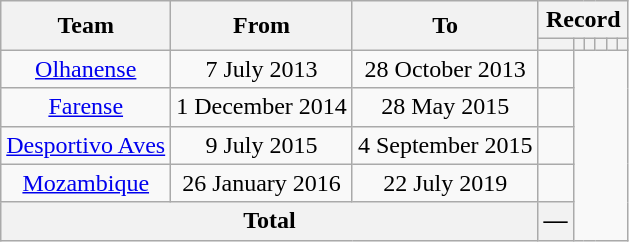<table class="wikitable" style="text-align: center">
<tr>
<th rowspan="2">Team</th>
<th rowspan="2">From</th>
<th rowspan="2">To</th>
<th colspan="6">Record</th>
</tr>
<tr>
<th></th>
<th></th>
<th></th>
<th></th>
<th></th>
<th></th>
</tr>
<tr>
<td><a href='#'>Olhanense</a></td>
<td>7 July 2013</td>
<td>28 October 2013<br></td>
<td></td>
</tr>
<tr>
<td><a href='#'>Farense</a></td>
<td>1 December 2014</td>
<td>28 May 2015<br></td>
<td></td>
</tr>
<tr>
<td><a href='#'>Desportivo Aves</a></td>
<td>9 July 2015</td>
<td>4 September 2015<br></td>
<td></td>
</tr>
<tr>
<td><a href='#'>Mozambique</a></td>
<td>26 January 2016</td>
<td>22 July 2019<br></td>
<td></td>
</tr>
<tr>
<th colspan="3">Total<br></th>
<th>—</th>
</tr>
</table>
